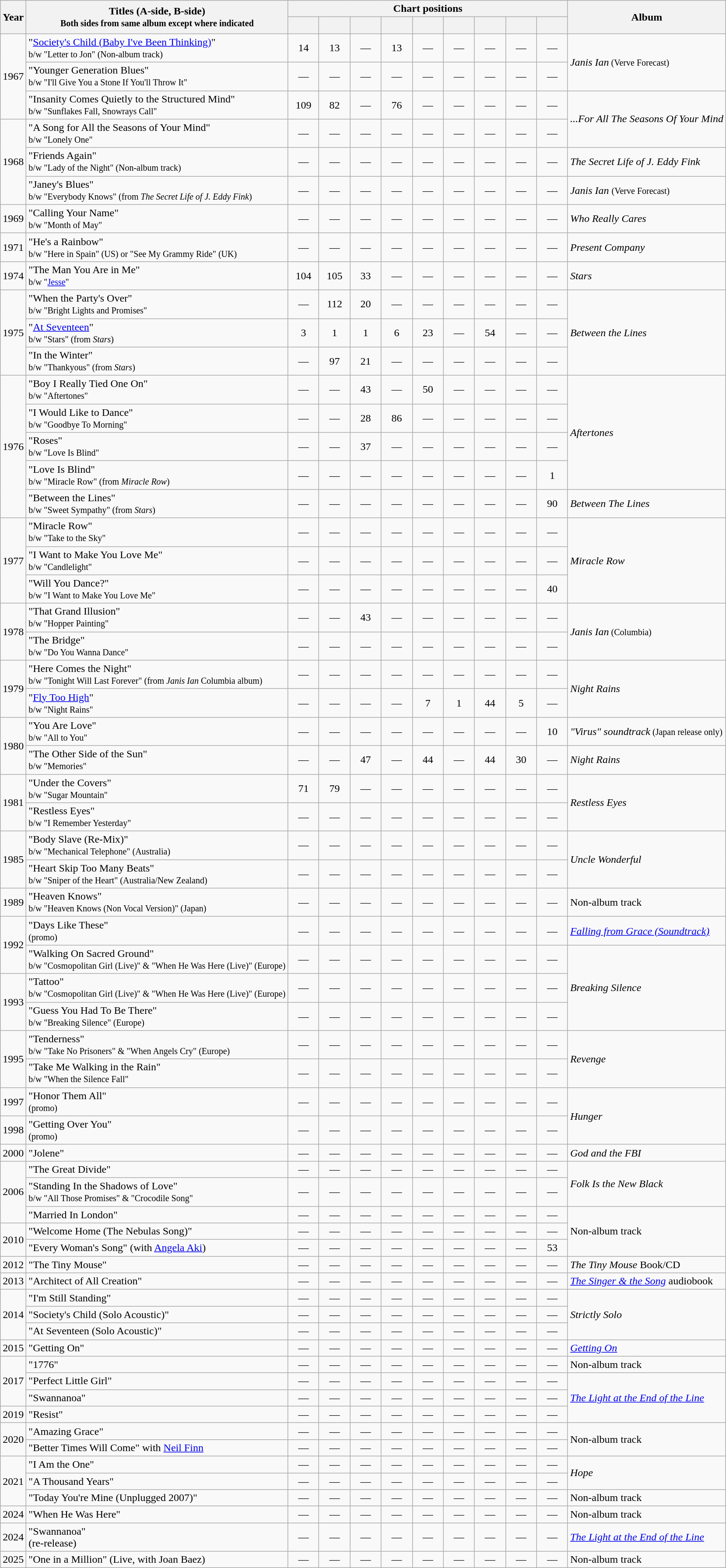<table class="wikitable">
<tr>
<th align="left" rowspan="2">Year</th>
<th align="left" rowspan="2">Titles (A-side, B-side)<br><small>Both sides from same album except where indicated</small></th>
<th colspan="9" align="left">Chart positions</th>
<th align="left" rowspan="2">Album</th>
</tr>
<tr>
<th style="text-align:center; width:40px;"></th>
<th style="text-align:center; width:40px;"></th>
<th style="text-align:center; width:40px;"></th>
<th style="text-align:center; width:40px;"></th>
<th style="text-align:center; width:40px;"><br></th>
<th style="text-align:center; width:40px;"></th>
<th style="text-align:center; width:40px;"></th>
<th style="text-align:center; width:40px;"><br></th>
<th style="text-align:center; width:40px;"></th>
</tr>
<tr>
<td rowspan=3>1967</td>
<td align="left">"<a href='#'>Society's Child (Baby I've Been Thinking)</a>"<br><small>b/w "Letter to Jon" (Non-album track)</small></td>
<td style="text-align:center;">14</td>
<td style="text-align:center;">13</td>
<td style="text-align:center;">—</td>
<td style="text-align:center;">13</td>
<td style="text-align:center;">—</td>
<td style="text-align:center;">—</td>
<td style="text-align:center;">—</td>
<td style="text-align:center;">—</td>
<td style="text-align:center;">—</td>
<td align="left" rowspan="2"><em>Janis Ian</em><small> (Verve Forecast)</small></td>
</tr>
<tr>
<td align="left">"Younger Generation Blues"<br><small>b/w "I'll Give You a Stone If You'll Throw It" </small></td>
<td style="text-align:center;">—</td>
<td style="text-align:center;">—</td>
<td style="text-align:center;">—</td>
<td style="text-align:center;">—</td>
<td style="text-align:center;">—</td>
<td style="text-align:center;">—</td>
<td style="text-align:center;">—</td>
<td style="text-align:center;">—</td>
<td style="text-align:center;">—</td>
</tr>
<tr>
<td align="left">"Insanity Comes Quietly to the Structured Mind"<br><small>b/w "Sunflakes Fall, Snowrays Call"</small></td>
<td style="text-align:center;">109</td>
<td style="text-align:center;">82</td>
<td style="text-align:center;">—</td>
<td style="text-align:center;">76</td>
<td style="text-align:center;">—</td>
<td style="text-align:center;">—</td>
<td style="text-align:center;">—</td>
<td style="text-align:center;">—</td>
<td style="text-align:center;">—</td>
<td align="left" rowspan="2"><em>...For All The Seasons Of Your Mind</em></td>
</tr>
<tr>
<td rowspan=3>1968</td>
<td align="left">"A Song for All the Seasons of Your Mind"<br><small>b/w "Lonely One" </small></td>
<td style="text-align:center;">—</td>
<td style="text-align:center;">—</td>
<td style="text-align:center;">—</td>
<td style="text-align:center;">—</td>
<td style="text-align:center;">—</td>
<td style="text-align:center;">—</td>
<td style="text-align:center;">—</td>
<td style="text-align:center;">—</td>
<td style="text-align:center;">—</td>
</tr>
<tr>
<td align="left">"Friends Again"<br><small>b/w "Lady of the Night" (Non-album track)</small></td>
<td style="text-align:center;">—</td>
<td style="text-align:center;">—</td>
<td style="text-align:center;">—</td>
<td style="text-align:center;">—</td>
<td style="text-align:center;">—</td>
<td style="text-align:center;">—</td>
<td style="text-align:center;">—</td>
<td style="text-align:center;">—</td>
<td style="text-align:center;">—</td>
<td align="left"><em>The Secret Life of J. Eddy Fink</em></td>
</tr>
<tr>
<td align="left">"Janey's Blues"<br><small>b/w "Everybody Knows" (from <em>The Secret Life of J. Eddy Fink</em>)</small></td>
<td style="text-align:center;">—</td>
<td style="text-align:center;">—</td>
<td style="text-align:center;">—</td>
<td style="text-align:center;">—</td>
<td style="text-align:center;">—</td>
<td style="text-align:center;">—</td>
<td style="text-align:center;">—</td>
<td style="text-align:center;">—</td>
<td style="text-align:center;">—</td>
<td align="left"><em>Janis Ian</em> <small>(Verve Forecast)</small></td>
</tr>
<tr>
<td>1969</td>
<td align="left">"Calling Your Name"<br><small>b/w "Month of May" </small></td>
<td style="text-align:center;">—</td>
<td style="text-align:center;">—</td>
<td style="text-align:center;">—</td>
<td style="text-align:center;">—</td>
<td style="text-align:center;">—</td>
<td style="text-align:center;">—</td>
<td style="text-align:center;">—</td>
<td style="text-align:center;">—</td>
<td style="text-align:center;">—</td>
<td align="left"><em>Who Really Cares</em></td>
</tr>
<tr>
<td>1971</td>
<td align="left">"He's a Rainbow"<br><small>b/w "Here in Spain" (US) or "See My Grammy Ride" (UK)</small></td>
<td style="text-align:center;">—</td>
<td style="text-align:center;">—</td>
<td style="text-align:center;">—</td>
<td style="text-align:center;">—</td>
<td style="text-align:center;">—</td>
<td style="text-align:center;">—</td>
<td style="text-align:center;">—</td>
<td style="text-align:center;">—</td>
<td style="text-align:center;">—</td>
<td align="left"><em>Present Company</em></td>
</tr>
<tr>
<td>1974</td>
<td align="left">"The Man You Are in Me"<br><small>b/w "<a href='#'>Jesse</a>"</small></td>
<td style="text-align:center;">104</td>
<td style="text-align:center;">105</td>
<td style="text-align:center;">33</td>
<td style="text-align:center;">—</td>
<td style="text-align:center;">—</td>
<td style="text-align:center;">—</td>
<td style="text-align:center;">—</td>
<td style="text-align:center;">—</td>
<td style="text-align:center;">—</td>
<td align="left"><em>Stars</em></td>
</tr>
<tr>
<td rowspan=3>1975</td>
<td align="left">"When the Party's Over"<br><small>b/w "Bright Lights and Promises"</small></td>
<td style="text-align:center;">—</td>
<td style="text-align:center;">112</td>
<td style="text-align:center;">20</td>
<td style="text-align:center;">—</td>
<td style="text-align:center;">—</td>
<td style="text-align:center;">—</td>
<td style="text-align:center;">—</td>
<td style="text-align:center;">—</td>
<td style="text-align:center;">—</td>
<td align="left" rowspan="3"><em>Between the Lines</em></td>
</tr>
<tr>
<td align="left">"<a href='#'>At Seventeen</a>"<br><small>b/w "Stars" (from <em>Stars</em>)</small></td>
<td style="text-align:center;">3</td>
<td style="text-align:center;">1</td>
<td style="text-align:center;">1</td>
<td style="text-align:center;">6</td>
<td style="text-align:center;">23</td>
<td style="text-align:center;">—</td>
<td style="text-align:center;">54</td>
<td style="text-align:center;">—</td>
<td style="text-align:center;">—</td>
</tr>
<tr>
<td align="left">"In the Winter"<br><small>b/w "Thankyous" (from <em>Stars</em>)</small></td>
<td style="text-align:center;">—</td>
<td style="text-align:center;">97</td>
<td style="text-align:center;">21</td>
<td style="text-align:center;">—</td>
<td style="text-align:center;">—</td>
<td style="text-align:center;">—</td>
<td style="text-align:center;">—</td>
<td style="text-align:center;">—</td>
<td style="text-align:center;">—</td>
</tr>
<tr>
<td rowspan=5>1976</td>
<td align="left">"Boy I Really Tied One On"<br><small>b/w "Aftertones"</small></td>
<td style="text-align:center;">—</td>
<td style="text-align:center;">—</td>
<td style="text-align:center;">43</td>
<td style="text-align:center;">—</td>
<td style="text-align:center;">50</td>
<td style="text-align:center;">—</td>
<td style="text-align:center;">—</td>
<td style="text-align:center;">—</td>
<td style="text-align:center;">—</td>
<td align="left" rowspan="4"><em>Aftertones</em></td>
</tr>
<tr>
<td align="left">"I Would Like to Dance"<br><small>b/w "Goodbye To Morning"</small></td>
<td style="text-align:center;">—</td>
<td style="text-align:center;">—</td>
<td style="text-align:center;">28</td>
<td style="text-align:center;">86</td>
<td style="text-align:center;">—</td>
<td style="text-align:center;">—</td>
<td style="text-align:center;">—</td>
<td style="text-align:center;">—</td>
<td style="text-align:center;">—</td>
</tr>
<tr>
<td align="left">"Roses"<br><small>b/w "Love Is Blind"</small></td>
<td style="text-align:center;">—</td>
<td style="text-align:center;">—</td>
<td style="text-align:center;">37</td>
<td style="text-align:center;">—</td>
<td style="text-align:center;">—</td>
<td style="text-align:center;">—</td>
<td style="text-align:center;">—</td>
<td style="text-align:center;">—</td>
<td style="text-align:center;">—</td>
</tr>
<tr>
<td align="left">"Love Is Blind"<br><small>b/w "Miracle Row" (from <em>Miracle Row</em>)</small></td>
<td style="text-align:center;">—</td>
<td style="text-align:center;">—</td>
<td style="text-align:center;">—</td>
<td style="text-align:center;">—</td>
<td style="text-align:center;">—</td>
<td style="text-align:center;">—</td>
<td style="text-align:center;">—</td>
<td style="text-align:center;">—</td>
<td style="text-align:center;">1</td>
</tr>
<tr>
<td align="left">"Between the Lines"<br><small>b/w "Sweet Sympathy" (from <em>Stars</em>)</small></td>
<td style="text-align:center;">—</td>
<td style="text-align:center;">—</td>
<td style="text-align:center;">—</td>
<td style="text-align:center;">—</td>
<td style="text-align:center;">—</td>
<td style="text-align:center;">—</td>
<td style="text-align:center;">—</td>
<td style="text-align:center;">—</td>
<td style="text-align:center;">90</td>
<td align="left"><em>Between The Lines</em></td>
</tr>
<tr>
<td rowspan=3>1977</td>
<td align="left">"Miracle Row"<br><small>b/w "Take to the Sky" </small></td>
<td style="text-align:center;">—</td>
<td style="text-align:center;">—</td>
<td style="text-align:center;">—</td>
<td style="text-align:center;">—</td>
<td style="text-align:center;">—</td>
<td style="text-align:center;">—</td>
<td style="text-align:center;">—</td>
<td style="text-align:center;">—</td>
<td style="text-align:center;">—</td>
<td align="left" rowspan="3"><em>Miracle Row</em></td>
</tr>
<tr>
<td align="left">"I Want to Make You Love Me"<br><small>b/w "Candlelight" </small></td>
<td style="text-align:center;">—</td>
<td style="text-align:center;">—</td>
<td style="text-align:center;">—</td>
<td style="text-align:center;">—</td>
<td style="text-align:center;">—</td>
<td style="text-align:center;">—</td>
<td style="text-align:center;">—</td>
<td style="text-align:center;">—</td>
<td style="text-align:center;">—</td>
</tr>
<tr>
<td align="left">"Will You Dance?"<br><small>b/w "I Want to Make You Love Me"</small></td>
<td style="text-align:center;">—</td>
<td style="text-align:center;">—</td>
<td style="text-align:center;">—</td>
<td style="text-align:center;">—</td>
<td style="text-align:center;">—</td>
<td style="text-align:center;">—</td>
<td style="text-align:center;">—</td>
<td style="text-align:center;">—</td>
<td style="text-align:center;">40</td>
</tr>
<tr>
<td rowspan="2">1978</td>
<td align="left">"That Grand Illusion"<br><small>b/w "Hopper Painting"</small></td>
<td style="text-align:center;">—</td>
<td style="text-align:center;">—</td>
<td style="text-align:center;">43</td>
<td style="text-align:center;">—</td>
<td style="text-align:center;">—</td>
<td style="text-align:center;">—</td>
<td style="text-align:center;">—</td>
<td style="text-align:center;">—</td>
<td style="text-align:center;">—</td>
<td align="left" rowspan="2"><em>Janis Ian</em><small> (Columbia)</small></td>
</tr>
<tr>
<td align="left">"The Bridge"<br><small>b/w "Do You Wanna Dance"</small></td>
<td style="text-align:center;">—</td>
<td style="text-align:center;">—</td>
<td style="text-align:center;">—</td>
<td style="text-align:center;">—</td>
<td style="text-align:center;">—</td>
<td style="text-align:center;">—</td>
<td style="text-align:center;">—</td>
<td style="text-align:center;">—</td>
<td style="text-align:center;">—</td>
</tr>
<tr>
<td rowspan=2>1979</td>
<td align="left">"Here Comes the Night"<br><small>b/w "Tonight Will Last Forever" (from <em>Janis Ian</em> Columbia album)</small></td>
<td style="text-align:center;">—</td>
<td style="text-align:center;">—</td>
<td style="text-align:center;">—</td>
<td style="text-align:center;">—</td>
<td style="text-align:center;">—</td>
<td style="text-align:center;">—</td>
<td style="text-align:center;">—</td>
<td style="text-align:center;">—</td>
<td style="text-align:center;">—</td>
<td align="left" rowspan="2"><em>Night Rains</em></td>
</tr>
<tr>
<td align="left">"<a href='#'>Fly Too High</a>"<br><small>b/w "Night Rains"</small></td>
<td style="text-align:center;">—</td>
<td style="text-align:center;">—</td>
<td style="text-align:center;">—</td>
<td style="text-align:center;">—</td>
<td style="text-align:center;">7</td>
<td style="text-align:center;">1</td>
<td style="text-align:center;">44</td>
<td style="text-align:center;">5</td>
<td style="text-align:center;">—</td>
</tr>
<tr>
<td rowspan=2>1980</td>
<td align="left">"You Are Love"<br><small>b/w "All to You"</small></td>
<td style="text-align:center;">—</td>
<td style="text-align:center;">—</td>
<td style="text-align:center;">—</td>
<td style="text-align:center;">—</td>
<td style="text-align:center;">—</td>
<td style="text-align:center;">—</td>
<td style="text-align:center;">—</td>
<td style="text-align:center;">—</td>
<td style="text-align:center;">10</td>
<td align="left"><em>"Virus" soundtrack</em><small> (Japan release only)</small></td>
</tr>
<tr>
<td align="left">"The Other Side of the Sun"<br><small>b/w "Memories"</small></td>
<td style="text-align:center;">—</td>
<td style="text-align:center;">—</td>
<td style="text-align:center;">47</td>
<td style="text-align:center;">—</td>
<td style="text-align:center;">44</td>
<td style="text-align:center;">—</td>
<td style="text-align:center;">44</td>
<td style="text-align:center;">30</td>
<td style="text-align:center;">—</td>
<td align="left"><em>Night Rains</em></td>
</tr>
<tr>
<td rowspan=2>1981</td>
<td align="left">"Under the Covers"<br><small>b/w "Sugar Mountain"</small></td>
<td style="text-align:center;">71</td>
<td style="text-align:center;">79</td>
<td style="text-align:center;">—</td>
<td style="text-align:center;">—</td>
<td style="text-align:center;">—</td>
<td style="text-align:center;">—</td>
<td style="text-align:center;">—</td>
<td style="text-align:center;">—</td>
<td style="text-align:center;">—</td>
<td align="left" rowspan="2"><em>Restless Eyes</em></td>
</tr>
<tr>
<td align="left">"Restless Eyes"<br><small>b/w "I Remember Yesterday" </small></td>
<td style="text-align:center;">—</td>
<td style="text-align:center;">—</td>
<td style="text-align:center;">—</td>
<td style="text-align:center;">—</td>
<td style="text-align:center;">—</td>
<td style="text-align:center;">—</td>
<td style="text-align:center;">—</td>
<td style="text-align:center;">—</td>
<td style="text-align:center;">—</td>
</tr>
<tr>
<td rowspan=2>1985</td>
<td>"Body Slave (Re-Mix)" <br><small>b/w "Mechanical Telephone" (Australia)</small></td>
<td style="text-align:center;">—</td>
<td style="text-align:center;">—</td>
<td style="text-align:center;">—</td>
<td style="text-align:center;">—</td>
<td style="text-align:center;">—</td>
<td style="text-align:center;">—</td>
<td style="text-align:center;">—</td>
<td style="text-align:center;">—</td>
<td style="text-align:center;">—</td>
<td align="left" rowspan="2"><em>Uncle Wonderful</em></td>
</tr>
<tr>
<td>"Heart Skip Too Many Beats" <br><small>b/w "Sniper of the Heart" (Australia/New Zealand)</small></td>
<td style="text-align:center;">—</td>
<td style="text-align:center;">—</td>
<td style="text-align:center;">—</td>
<td style="text-align:center;">—</td>
<td style="text-align:center;">—</td>
<td style="text-align:center;">—</td>
<td style="text-align:center;">—</td>
<td style="text-align:center;">—</td>
<td style="text-align:center;">—</td>
</tr>
<tr>
<td>1989</td>
<td>"Heaven Knows" <br><small>b/w "Heaven Knows (Non Vocal Version)" (Japan)</small></td>
<td style="text-align:center;">—</td>
<td style="text-align:center;">—</td>
<td style="text-align:center;">—</td>
<td style="text-align:center;">—</td>
<td style="text-align:center;">—</td>
<td style="text-align:center;">—</td>
<td style="text-align:center;">—</td>
<td style="text-align:center;">—</td>
<td style="text-align:center;">—</td>
<td>Non-album track</td>
</tr>
<tr>
<td rowspan=2>1992</td>
<td>"Days Like These" <br><small>(promo)</small></td>
<td style="text-align:center;">—</td>
<td style="text-align:center;">—</td>
<td style="text-align:center;">—</td>
<td style="text-align:center;">—</td>
<td style="text-align:center;">—</td>
<td style="text-align:center;">—</td>
<td style="text-align:center;">—</td>
<td style="text-align:center;">—</td>
<td style="text-align:center;">—</td>
<td><em><a href='#'>Falling from Grace (Soundtrack)</a></em></td>
</tr>
<tr>
<td>"Walking On Sacred Ground" <br><small>b/w "Cosmopolitan Girl (Live)" & "When He Was Here (Live)" (Europe)</small></td>
<td style="text-align:center;">—</td>
<td style="text-align:center;">—</td>
<td style="text-align:center;">—</td>
<td style="text-align:center;">—</td>
<td style="text-align:center;">—</td>
<td style="text-align:center;">—</td>
<td style="text-align:center;">—</td>
<td style="text-align:center;">—</td>
<td style="text-align:center;">—</td>
<td align="left" rowspan="3"><em>Breaking Silence</em></td>
</tr>
<tr>
<td rowspan=2>1993</td>
<td>"Tattoo" <br><small>b/w "Cosmopolitan Girl (Live)" & "When He Was Here (Live)" (Europe)</small></td>
<td style="text-align:center;">—</td>
<td style="text-align:center;">—</td>
<td style="text-align:center;">—</td>
<td style="text-align:center;">—</td>
<td style="text-align:center;">—</td>
<td style="text-align:center;">—</td>
<td style="text-align:center;">—</td>
<td style="text-align:center;">—</td>
<td style="text-align:center;">—</td>
</tr>
<tr>
<td>"Guess You Had To Be There" <br><small>b/w "Breaking Silence" (Europe)</small></td>
<td style="text-align:center;">—</td>
<td style="text-align:center;">—</td>
<td style="text-align:center;">—</td>
<td style="text-align:center;">—</td>
<td style="text-align:center;">—</td>
<td style="text-align:center;">—</td>
<td style="text-align:center;">—</td>
<td style="text-align:center;">—</td>
<td style="text-align:center;">—</td>
</tr>
<tr>
<td rowspan=2>1995</td>
<td>"Tenderness" <br><small>b/w "Take No Prisoners" & "When Angels Cry" (Europe)</small></td>
<td style="text-align:center;">—</td>
<td style="text-align:center;">—</td>
<td style="text-align:center;">—</td>
<td style="text-align:center;">—</td>
<td style="text-align:center;">—</td>
<td style="text-align:center;">—</td>
<td style="text-align:center;">—</td>
<td style="text-align:center;">—</td>
<td style="text-align:center;">—</td>
<td align="left" rowspan="2"><em>Revenge</em></td>
</tr>
<tr>
<td>"Take Me Walking in the Rain" <br><small>b/w "When the Silence Fall"</small></td>
<td style="text-align:center;">—</td>
<td style="text-align:center;">—</td>
<td style="text-align:center;">—</td>
<td style="text-align:center;">—</td>
<td style="text-align:center;">—</td>
<td style="text-align:center;">—</td>
<td style="text-align:center;">—</td>
<td style="text-align:center;">—</td>
<td style="text-align:center;">—</td>
</tr>
<tr>
<td>1997</td>
<td>"Honor Them All" <br><small>(promo)</small></td>
<td style="text-align:center;">—</td>
<td style="text-align:center;">—</td>
<td style="text-align:center;">—</td>
<td style="text-align:center;">—</td>
<td style="text-align:center;">—</td>
<td style="text-align:center;">—</td>
<td style="text-align:center;">—</td>
<td style="text-align:center;">—</td>
<td style="text-align:center;">—</td>
<td align="left" rowspan="2"><em>Hunger</em></td>
</tr>
<tr>
<td>1998</td>
<td>"Getting Over You" <br><small>(promo)</small></td>
<td style="text-align:center;">—</td>
<td style="text-align:center;">—</td>
<td style="text-align:center;">—</td>
<td style="text-align:center;">—</td>
<td style="text-align:center;">—</td>
<td style="text-align:center;">—</td>
<td style="text-align:center;">—</td>
<td style="text-align:center;">—</td>
<td style="text-align:center;">—</td>
</tr>
<tr>
<td>2000</td>
<td>"Jolene"</td>
<td style="text-align:center;">—</td>
<td style="text-align:center;">—</td>
<td style="text-align:center;">—</td>
<td style="text-align:center;">—</td>
<td style="text-align:center;">—</td>
<td style="text-align:center;">—</td>
<td style="text-align:center;">—</td>
<td style="text-align:center;">—</td>
<td style="text-align:center;">—</td>
<td><em>God and the FBI</em></td>
</tr>
<tr>
<td rowspan=3>2006</td>
<td>"The Great Divide"</td>
<td style="text-align:center;">—</td>
<td style="text-align:center;">—</td>
<td style="text-align:center;">—</td>
<td style="text-align:center;">—</td>
<td style="text-align:center;">—</td>
<td style="text-align:center;">—</td>
<td style="text-align:center;">—</td>
<td style="text-align:center;">—</td>
<td style="text-align:center;">—</td>
<td align="left" rowspan="2"><em>Folk Is the New Black</em></td>
</tr>
<tr>
<td>"Standing In the Shadows of Love" <br><small>b/w "All Those Promises" & "Crocodile Song"</small></td>
<td style="text-align:center;">—</td>
<td style="text-align:center;">—</td>
<td style="text-align:center;">—</td>
<td style="text-align:center;">—</td>
<td style="text-align:center;">—</td>
<td style="text-align:center;">—</td>
<td style="text-align:center;">—</td>
<td style="text-align:center;">—</td>
<td style="text-align:center;">—</td>
</tr>
<tr>
<td>"Married In London"</td>
<td style="text-align:center;">—</td>
<td style="text-align:center;">—</td>
<td style="text-align:center;">—</td>
<td style="text-align:center;">—</td>
<td style="text-align:center;">—</td>
<td style="text-align:center;">—</td>
<td style="text-align:center;">—</td>
<td style="text-align:center;">—</td>
<td style="text-align:center;">—</td>
<td align="left" rowspan="3">Non-album track</td>
</tr>
<tr>
<td rowspan=2>2010</td>
<td>"Welcome Home (The Nebulas Song)"</td>
<td style="text-align:center;">—</td>
<td style="text-align:center;">—</td>
<td style="text-align:center;">—</td>
<td style="text-align:center;">—</td>
<td style="text-align:center;">—</td>
<td style="text-align:center;">—</td>
<td style="text-align:center;">—</td>
<td style="text-align:center;">—</td>
<td style="text-align:center;">—</td>
</tr>
<tr>
<td align="left">"Every Woman's Song" <span>(with <a href='#'>Angela Aki</a>)</span></td>
<td style="text-align:center;">—</td>
<td style="text-align:center;">—</td>
<td style="text-align:center;">—</td>
<td style="text-align:center;">—</td>
<td style="text-align:center;">—</td>
<td style="text-align:center;">—</td>
<td style="text-align:center;">—</td>
<td style="text-align:center;">—</td>
<td style="text-align:center;">53</td>
</tr>
<tr>
<td>2012</td>
<td>"The Tiny Mouse"</td>
<td style="text-align:center;">—</td>
<td style="text-align:center;">—</td>
<td style="text-align:center;">—</td>
<td style="text-align:center;">—</td>
<td style="text-align:center;">—</td>
<td style="text-align:center;">—</td>
<td style="text-align:center;">—</td>
<td style="text-align:center;">—</td>
<td style="text-align:center;">—</td>
<td><em>The Tiny Mouse</em> Book/CD</td>
</tr>
<tr>
<td>2013</td>
<td>"Architect of All Creation"</td>
<td style="text-align:center;">—</td>
<td style="text-align:center;">—</td>
<td style="text-align:center;">—</td>
<td style="text-align:center;">—</td>
<td style="text-align:center;">—</td>
<td style="text-align:center;">—</td>
<td style="text-align:center;">—</td>
<td style="text-align:center;">—</td>
<td style="text-align:center;">—</td>
<td><em><a href='#'>The Singer & the Song</a></em> audiobook</td>
</tr>
<tr>
<td rowspan=3>2014</td>
<td>"I'm Still Standing"</td>
<td style="text-align:center;">—</td>
<td style="text-align:center;">—</td>
<td style="text-align:center;">—</td>
<td style="text-align:center;">—</td>
<td style="text-align:center;">—</td>
<td style="text-align:center;">—</td>
<td style="text-align:center;">—</td>
<td style="text-align:center;">—</td>
<td style="text-align:center;">—</td>
<td align="left" rowspan="3"><em>Strictly Solo</em></td>
</tr>
<tr>
<td>"Society's Child (Solo Acoustic)"</td>
<td style="text-align:center;">—</td>
<td style="text-align:center;">—</td>
<td style="text-align:center;">—</td>
<td style="text-align:center;">—</td>
<td style="text-align:center;">—</td>
<td style="text-align:center;">—</td>
<td style="text-align:center;">—</td>
<td style="text-align:center;">—</td>
<td style="text-align:center;">—</td>
</tr>
<tr>
<td>"At Seventeen (Solo Acoustic)"</td>
<td style="text-align:center;">—</td>
<td style="text-align:center;">—</td>
<td style="text-align:center;">—</td>
<td style="text-align:center;">—</td>
<td style="text-align:center;">—</td>
<td style="text-align:center;">—</td>
<td style="text-align:center;">—</td>
<td style="text-align:center;">—</td>
<td style="text-align:center;">—</td>
</tr>
<tr>
<td>2015</td>
<td>"Getting On"</td>
<td style="text-align:center;">—</td>
<td style="text-align:center;">—</td>
<td style="text-align:center;">—</td>
<td style="text-align:center;">—</td>
<td style="text-align:center;">—</td>
<td style="text-align:center;">—</td>
<td style="text-align:center;">—</td>
<td style="text-align:center;">—</td>
<td style="text-align:center;">—</td>
<td><em><a href='#'>Getting On</a></em></td>
</tr>
<tr>
<td rowspan=3>2017</td>
<td>"1776"</td>
<td style="text-align:center;">—</td>
<td style="text-align:center;">—</td>
<td style="text-align:center;">—</td>
<td style="text-align:center;">—</td>
<td style="text-align:center;">—</td>
<td style="text-align:center;">—</td>
<td style="text-align:center;">—</td>
<td style="text-align:center;">—</td>
<td style="text-align:center;">—</td>
<td>Non-album track</td>
</tr>
<tr>
<td>"Perfect Little Girl"</td>
<td style="text-align:center;">—</td>
<td style="text-align:center;">—</td>
<td style="text-align:center;">—</td>
<td style="text-align:center;">—</td>
<td style="text-align:center;">—</td>
<td style="text-align:center;">—</td>
<td style="text-align:center;">—</td>
<td style="text-align:center;">—</td>
<td style="text-align:center;">—</td>
<td align="left" rowspan="3"><em><a href='#'>The Light at the End of the Line</a></em></td>
</tr>
<tr>
<td>"Swannanoa"</td>
<td style="text-align:center;">—</td>
<td style="text-align:center;">—</td>
<td style="text-align:center;">—</td>
<td style="text-align:center;">—</td>
<td style="text-align:center;">—</td>
<td style="text-align:center;">—</td>
<td style="text-align:center;">—</td>
<td style="text-align:center;">—</td>
<td style="text-align:center;">—</td>
</tr>
<tr>
<td>2019</td>
<td>"Resist"</td>
<td style="text-align:center;">—</td>
<td style="text-align:center;">—</td>
<td style="text-align:center;">—</td>
<td style="text-align:center;">—</td>
<td style="text-align:center;">—</td>
<td style="text-align:center;">—</td>
<td style="text-align:center;">—</td>
<td style="text-align:center;">—</td>
<td style="text-align:center;">—</td>
</tr>
<tr>
<td rowspan=2>2020</td>
<td>"Amazing Grace"</td>
<td style="text-align:center;">—</td>
<td style="text-align:center;">—</td>
<td style="text-align:center;">—</td>
<td style="text-align:center;">—</td>
<td style="text-align:center;">—</td>
<td style="text-align:center;">—</td>
<td style="text-align:center;">—</td>
<td style="text-align:center;">—</td>
<td style="text-align:center;">—</td>
<td align="left" rowspan="2">Non-album track</td>
</tr>
<tr>
<td>"Better Times Will Come" with <a href='#'>Neil Finn</a></td>
<td style="text-align:center;">—</td>
<td style="text-align:center;">—</td>
<td style="text-align:center;">—</td>
<td style="text-align:center;">—</td>
<td style="text-align:center;">—</td>
<td style="text-align:center;">—</td>
<td style="text-align:center;">—</td>
<td style="text-align:center;">—</td>
<td style="text-align:center;">—</td>
</tr>
<tr>
<td rowspan=3>2021</td>
<td>"I Am the One"</td>
<td style="text-align:center;">—</td>
<td style="text-align:center;">—</td>
<td style="text-align:center;">—</td>
<td style="text-align:center;">—</td>
<td style="text-align:center;">—</td>
<td style="text-align:center;">—</td>
<td style="text-align:center;">—</td>
<td style="text-align:center;">—</td>
<td style="text-align:center;">—</td>
<td align="left" rowspan="2"><em>Hope</em></td>
</tr>
<tr>
<td>"A Thousand Years"</td>
<td style="text-align:center;">—</td>
<td style="text-align:center;">—</td>
<td style="text-align:center;">—</td>
<td style="text-align:center;">—</td>
<td style="text-align:center;">—</td>
<td style="text-align:center;">—</td>
<td style="text-align:center;">—</td>
<td style="text-align:center;">—</td>
<td style="text-align:center;">—</td>
</tr>
<tr>
<td>"Today You're Mine (Unplugged 2007)"</td>
<td style="text-align:center;">—</td>
<td style="text-align:center;">—</td>
<td style="text-align:center;">—</td>
<td style="text-align:center;">—</td>
<td style="text-align:center;">—</td>
<td style="text-align:center;">—</td>
<td style="text-align:center;">—</td>
<td style="text-align:center;">—</td>
<td style="text-align:center;">—</td>
<td align="left">Non-album track</td>
</tr>
<tr>
<td>2024</td>
<td>"When He Was Here"</td>
<td style="text-align:center;">—</td>
<td style="text-align:center;">—</td>
<td style="text-align:center;">—</td>
<td style="text-align:center;">—</td>
<td style="text-align:center;">—</td>
<td style="text-align:center;">—</td>
<td style="text-align:center;">—</td>
<td style="text-align:center;">—</td>
<td style="text-align:center;">—</td>
<td>Non-album track</td>
</tr>
<tr>
<td>2024</td>
<td>"Swannanoa"<br>(re-release)</td>
<td style="text-align:center;">—</td>
<td style="text-align:center;">—</td>
<td style="text-align:center;">—</td>
<td style="text-align:center;">—</td>
<td style="text-align:center;">—</td>
<td style="text-align:center;">—</td>
<td style="text-align:center;">—</td>
<td style="text-align:center;">—</td>
<td style="text-align:center;">—</td>
<td><em><a href='#'>The Light at the End of the Line</a></em></td>
</tr>
<tr>
<td>2025</td>
<td>"One in a Million" (Live, with Joan Baez)</td>
<td style="text-align:center;">—</td>
<td style="text-align:center;">—</td>
<td style="text-align:center;">—</td>
<td style="text-align:center;">—</td>
<td style="text-align:center;">—</td>
<td style="text-align:center;">—</td>
<td style="text-align:center;">—</td>
<td style="text-align:center;">—</td>
<td style="text-align:center;">—</td>
<td>Non-album track</td>
</tr>
</table>
